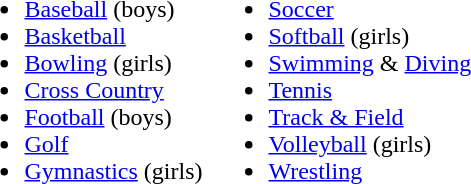<table>
<tr>
<td><br><ul><li><a href='#'>Baseball</a> (boys)</li><li><a href='#'>Basketball</a></li><li><a href='#'>Bowling</a> (girls)</li><li><a href='#'>Cross Country</a></li><li><a href='#'>Football</a> (boys)</li><li><a href='#'>Golf</a></li><li><a href='#'>Gymnastics</a> (girls)</li></ul></td>
<td><br><ul><li><a href='#'>Soccer</a></li><li><a href='#'>Softball</a> (girls)</li><li><a href='#'>Swimming</a> & <a href='#'>Diving</a></li><li><a href='#'>Tennis</a></li><li><a href='#'>Track & Field</a></li><li><a href='#'>Volleyball</a> (girls)</li><li><a href='#'>Wrestling</a></li></ul></td>
</tr>
</table>
